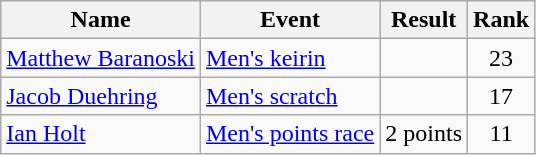<table class="wikitable sortable">
<tr>
<th>Name</th>
<th>Event</th>
<th>Result</th>
<th>Rank</th>
</tr>
<tr>
<td><a href='#'>Matthew Baranoski</a></td>
<td><a href='#'>Men's keirin</a></td>
<td></td>
<td align=center>23</td>
</tr>
<tr>
<td><a href='#'>Jacob Duehring</a></td>
<td><a href='#'>Men's scratch</a></td>
<td></td>
<td align=center>17</td>
</tr>
<tr>
<td><a href='#'>Ian Holt</a></td>
<td><a href='#'>Men's points race</a></td>
<td>2 points</td>
<td align=center>11</td>
</tr>
</table>
